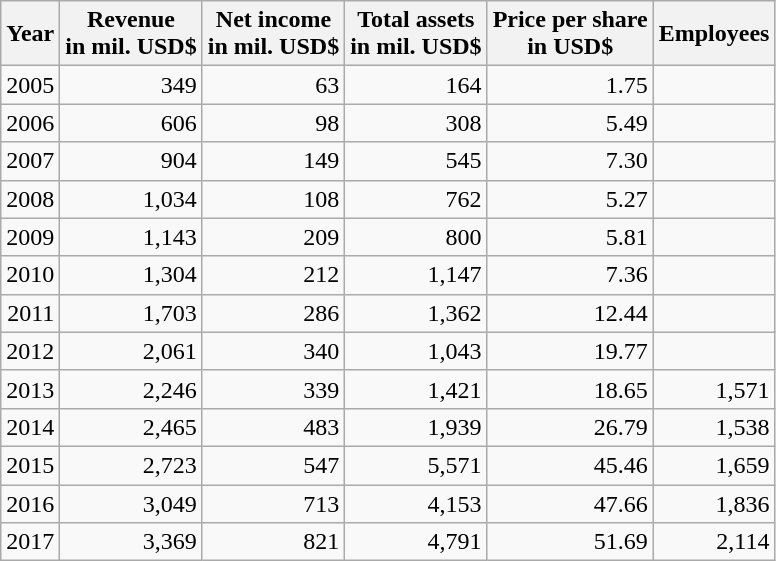<table class="wikitable float-left" style="text-align: right;">
<tr>
<th>Year</th>
<th>Revenue<br>in mil. USD$</th>
<th>Net income<br>in mil. USD$</th>
<th>Total assets<br>in mil. USD$</th>
<th>Price per share<br>in USD$</th>
<th>Employees</th>
</tr>
<tr>
<td>2005</td>
<td>349</td>
<td>63</td>
<td>164</td>
<td>1.75</td>
<td></td>
</tr>
<tr>
<td>2006</td>
<td>606</td>
<td>98</td>
<td>308</td>
<td>5.49</td>
<td></td>
</tr>
<tr>
<td>2007</td>
<td>904</td>
<td>149</td>
<td>545</td>
<td>7.30</td>
<td></td>
</tr>
<tr>
<td>2008</td>
<td>1,034</td>
<td>108</td>
<td>762</td>
<td>5.27</td>
<td></td>
</tr>
<tr>
<td>2009</td>
<td>1,143</td>
<td>209</td>
<td>800</td>
<td>5.81</td>
<td></td>
</tr>
<tr>
<td>2010</td>
<td>1,304</td>
<td>212</td>
<td>1,147</td>
<td>7.36</td>
<td></td>
</tr>
<tr>
<td>2011</td>
<td>1,703</td>
<td>286</td>
<td>1,362</td>
<td>12.44</td>
<td></td>
</tr>
<tr>
<td>2012</td>
<td>2,061</td>
<td>340</td>
<td>1,043</td>
<td>19.77</td>
<td></td>
</tr>
<tr>
<td>2013</td>
<td>2,246</td>
<td>339</td>
<td>1,421</td>
<td>18.65</td>
<td>1,571</td>
</tr>
<tr>
<td>2014</td>
<td>2,465</td>
<td>483</td>
<td>1,939</td>
<td>26.79</td>
<td>1,538</td>
</tr>
<tr>
<td>2015</td>
<td>2,723</td>
<td>547</td>
<td>5,571</td>
<td>45.46</td>
<td>1,659</td>
</tr>
<tr>
<td>2016</td>
<td>3,049</td>
<td>713</td>
<td>4,153</td>
<td>47.66</td>
<td>1,836</td>
</tr>
<tr>
<td>2017</td>
<td>3,369</td>
<td>821</td>
<td>4,791</td>
<td>51.69</td>
<td>2,114</td>
</tr>
</table>
